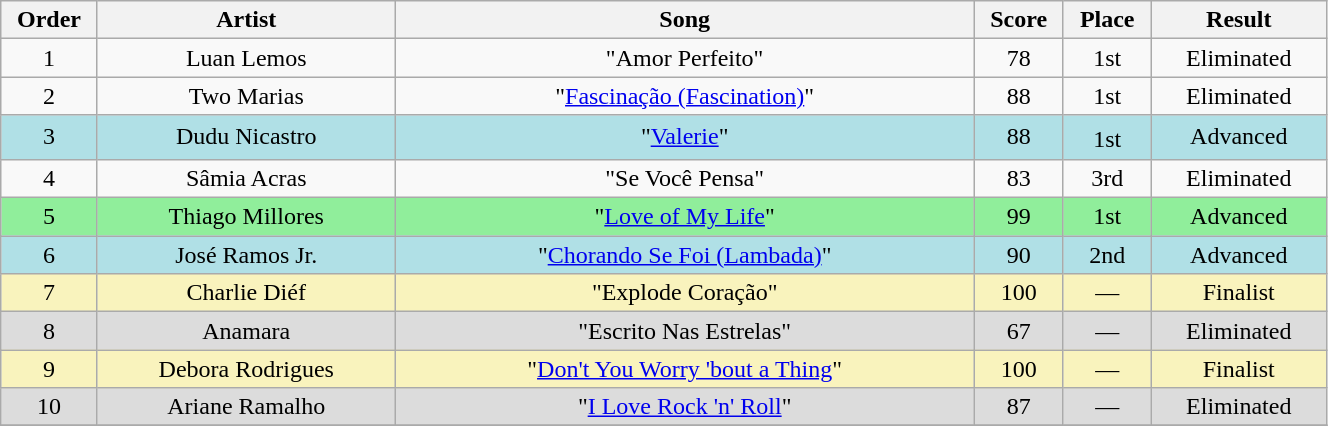<table class="wikitable" style="text-align:center; width:70%;">
<tr>
<th scope="col" width="05%">Order</th>
<th scope="col" width="17%">Artist</th>
<th scope="col" width="33%">Song</th>
<th scope="col" width="05%">Score</th>
<th scope="col" width="05%">Place</th>
<th scope="col" width="10%">Result</th>
</tr>
<tr>
<td>1</td>
<td>Luan Lemos</td>
<td>"Amor Perfeito"</td>
<td>78</td>
<td>1st</td>
<td>Eliminated</td>
</tr>
<tr>
<td>2</td>
<td>Two Marias</td>
<td>"<a href='#'>Fascinação (Fascination)</a>"</td>
<td>88</td>
<td>1st</td>
<td>Eliminated</td>
</tr>
<tr bgcolor=B0E0E6>
<td>3</td>
<td>Dudu Nicastro</td>
<td>"<a href='#'>Valerie</a>"</td>
<td>88</td>
<td>1st<sup></sup></td>
<td>Advanced</td>
</tr>
<tr>
<td>4</td>
<td>Sâmia Acras</td>
<td>"Se Você Pensa"</td>
<td>83</td>
<td>3rd</td>
<td>Eliminated</td>
</tr>
<tr bgcolor=90EE9B>
<td>5</td>
<td>Thiago Millores</td>
<td>"<a href='#'>Love of My Life</a>"</td>
<td>99</td>
<td>1st</td>
<td>Advanced</td>
</tr>
<tr bgcolor=B0E0E6>
<td>6</td>
<td>José Ramos Jr.</td>
<td>"<a href='#'>Chorando Se Foi (Lambada)</a>"</td>
<td>90</td>
<td>2nd</td>
<td>Advanced</td>
</tr>
<tr bgcolor=F9F3BD>
<td>7</td>
<td>Charlie Diéf</td>
<td>"Explode Coração"</td>
<td>100</td>
<td>—</td>
<td>Finalist</td>
</tr>
<tr bgcolor=DCDCDC>
<td>8</td>
<td>Anamara</td>
<td>"Escrito Nas Estrelas"</td>
<td>67</td>
<td>—</td>
<td>Eliminated</td>
</tr>
<tr bgcolor=F9F3BD>
<td>9</td>
<td>Debora Rodrigues</td>
<td>"<a href='#'>Don't You Worry 'bout a Thing</a>"</td>
<td>100</td>
<td>—</td>
<td>Finalist</td>
</tr>
<tr bgcolor=DCDCDC>
<td>10</td>
<td>Ariane Ramalho</td>
<td>"<a href='#'>I Love Rock 'n' Roll</a>"</td>
<td>87</td>
<td>—</td>
<td>Eliminated</td>
</tr>
<tr>
</tr>
</table>
